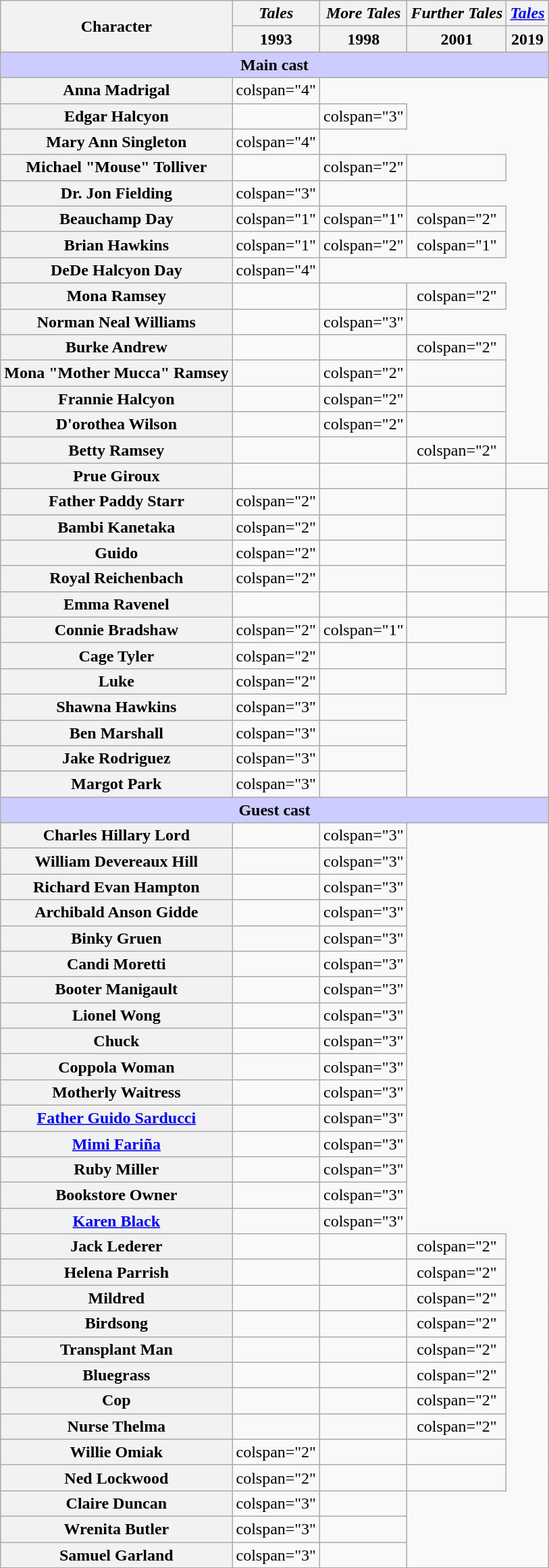<table class="wikitable" style="text-align:center">
<tr>
<th rowspan="2">Character</th>
<th><em>Tales </em></th>
<th><em>More Tales </em></th>
<th><em>Further Tales </em></th>
<th><em><a href='#'>Tales </a></em></th>
</tr>
<tr>
<th>1993</th>
<th>1998</th>
<th>2001</th>
<th>2019</th>
</tr>
<tr>
<th colspan="5" style="background-color:#ccccff;">Main cast</th>
</tr>
<tr>
<th>Anna Madrigal</th>
<td>colspan="4" </td>
</tr>
<tr>
<th>Edgar Halcyon</th>
<td></td>
<td>colspan="3" </td>
</tr>
<tr>
<th>Mary Ann Singleton</th>
<td>colspan="4" </td>
</tr>
<tr>
<th>Michael "Mouse" Tolliver</th>
<td></td>
<td>colspan="2" </td>
<td></td>
</tr>
<tr>
<th>Dr. Jon Fielding</th>
<td>colspan="3" </td>
<td></td>
</tr>
<tr>
<th>Beauchamp Day</th>
<td>colspan="1" </td>
<td>colspan="1" </td>
<td>colspan="2" </td>
</tr>
<tr>
<th>Brian Hawkins</th>
<td>colspan="1" </td>
<td>colspan="2" </td>
<td>colspan="1" </td>
</tr>
<tr>
<th>DeDe Halcyon Day</th>
<td>colspan="4" </td>
</tr>
<tr>
<th>Mona Ramsey</th>
<td></td>
<td></td>
<td>colspan="2" </td>
</tr>
<tr>
<th>Norman Neal Williams</th>
<td></td>
<td>colspan="3" </td>
</tr>
<tr>
<th>Burke Andrew</th>
<td></td>
<td></td>
<td>colspan="2" </td>
</tr>
<tr>
<th>Mona "Mother Mucca" Ramsey</th>
<td></td>
<td>colspan="2" </td>
<td></td>
</tr>
<tr>
<th>Frannie Halcyon</th>
<td></td>
<td>colspan="2" </td>
<td></td>
</tr>
<tr>
<th>D'orothea Wilson</th>
<td></td>
<td>colspan="2" </td>
<td></td>
</tr>
<tr>
<th>Betty Ramsey</th>
<td></td>
<td></td>
<td>colspan="2" </td>
</tr>
<tr>
<th>Prue Giroux</th>
<td></td>
<td></td>
<td></td>
<td></td>
</tr>
<tr>
<th>Father Paddy Starr</th>
<td>colspan="2" </td>
<td></td>
<td></td>
</tr>
<tr>
<th>Bambi Kanetaka</th>
<td>colspan="2" </td>
<td></td>
<td></td>
</tr>
<tr>
<th>Guido</th>
<td>colspan="2" </td>
<td></td>
<td></td>
</tr>
<tr>
<th>Royal Reichenbach</th>
<td>colspan="2" </td>
<td></td>
<td></td>
</tr>
<tr>
<th>Emma Ravenel</th>
<td></td>
<td></td>
<td></td>
<td></td>
</tr>
<tr>
<th>Connie Bradshaw</th>
<td>colspan="2" </td>
<td>colspan="1" </td>
<td></td>
</tr>
<tr>
<th>Cage Tyler</th>
<td>colspan="2" </td>
<td></td>
<td></td>
</tr>
<tr>
<th>Luke</th>
<td>colspan="2" </td>
<td></td>
<td></td>
</tr>
<tr>
<th>Shawna Hawkins</th>
<td>colspan="3" </td>
<td></td>
</tr>
<tr>
<th>Ben Marshall</th>
<td>colspan="3" </td>
<td></td>
</tr>
<tr>
<th>Jake Rodriguez</th>
<td>colspan="3" </td>
<td></td>
</tr>
<tr>
<th>Margot Park</th>
<td>colspan="3" </td>
<td></td>
</tr>
<tr>
<th colspan="5" style="background-color:#ccccff;">Guest cast</th>
</tr>
<tr>
<th>Charles Hillary Lord</th>
<td></td>
<td>colspan="3" </td>
</tr>
<tr>
<th>William Devereaux Hill</th>
<td></td>
<td>colspan="3" </td>
</tr>
<tr>
<th>Richard Evan Hampton</th>
<td></td>
<td>colspan="3" </td>
</tr>
<tr>
<th>Archibald Anson Gidde</th>
<td></td>
<td>colspan="3" </td>
</tr>
<tr>
<th>Binky Gruen</th>
<td></td>
<td>colspan="3" </td>
</tr>
<tr>
<th>Candi Moretti</th>
<td></td>
<td>colspan="3" </td>
</tr>
<tr>
<th>Booter Manigault</th>
<td></td>
<td>colspan="3" </td>
</tr>
<tr>
<th>Lionel Wong</th>
<td></td>
<td>colspan="3" </td>
</tr>
<tr>
<th>Chuck</th>
<td></td>
<td>colspan="3" </td>
</tr>
<tr>
<th>Coppola Woman</th>
<td></td>
<td>colspan="3" </td>
</tr>
<tr>
<th>Motherly Waitress</th>
<td></td>
<td>colspan="3" </td>
</tr>
<tr>
<th><a href='#'>Father Guido Sarducci</a></th>
<td></td>
<td>colspan="3" </td>
</tr>
<tr>
<th><a href='#'>Mimi Fariña</a></th>
<td></td>
<td>colspan="3" </td>
</tr>
<tr>
<th>Ruby Miller</th>
<td></td>
<td>colspan="3" </td>
</tr>
<tr>
<th>Bookstore Owner</th>
<td></td>
<td>colspan="3" </td>
</tr>
<tr>
<th><a href='#'>Karen Black</a></th>
<td></td>
<td>colspan="3" </td>
</tr>
<tr>
<th>Jack Lederer</th>
<td></td>
<td></td>
<td>colspan="2" </td>
</tr>
<tr>
<th>Helena Parrish</th>
<td></td>
<td></td>
<td>colspan="2" </td>
</tr>
<tr>
<th>Mildred</th>
<td></td>
<td></td>
<td>colspan="2" </td>
</tr>
<tr>
<th>Birdsong</th>
<td></td>
<td></td>
<td>colspan="2" </td>
</tr>
<tr>
<th>Transplant Man</th>
<td></td>
<td></td>
<td>colspan="2" </td>
</tr>
<tr>
<th>Bluegrass</th>
<td></td>
<td></td>
<td>colspan="2" </td>
</tr>
<tr>
<th>Cop</th>
<td></td>
<td></td>
<td>colspan="2" </td>
</tr>
<tr>
<th>Nurse Thelma</th>
<td></td>
<td></td>
<td>colspan="2" </td>
</tr>
<tr>
<th>Willie Omiak</th>
<td>colspan="2" </td>
<td></td>
<td></td>
</tr>
<tr>
<th>Ned Lockwood</th>
<td>colspan="2" </td>
<td></td>
<td></td>
</tr>
<tr>
<th>Claire Duncan</th>
<td>colspan="3" </td>
<td></td>
</tr>
<tr>
<th>Wrenita Butler</th>
<td>colspan="3" </td>
<td></td>
</tr>
<tr>
<th>Samuel Garland</th>
<td>colspan="3" </td>
<td></td>
</tr>
</table>
